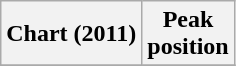<table class="wikitable plainrowheaders">
<tr>
<th scope="col">Chart (2011)</th>
<th scope="col">Peak<br>position</th>
</tr>
<tr>
</tr>
</table>
